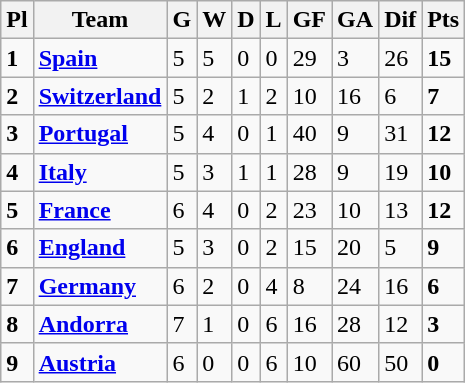<table class="wikitable">
<tr>
<th>Pl</th>
<th>Team</th>
<th>G</th>
<th>W</th>
<th>D</th>
<th>L</th>
<th>GF</th>
<th>GA</th>
<th>Dif</th>
<th>Pts</th>
</tr>
<tr>
<td><strong>1</strong></td>
<td><strong><a href='#'>Spain</a></strong></td>
<td>5</td>
<td>5</td>
<td>0</td>
<td>0</td>
<td>29</td>
<td>3</td>
<td>26</td>
<td><strong>15</strong></td>
</tr>
<tr>
<td><strong>2</strong></td>
<td><strong><a href='#'>Switzerland</a></strong></td>
<td>5</td>
<td>2</td>
<td>1</td>
<td>2</td>
<td>10</td>
<td>16</td>
<td>6</td>
<td><strong>7</strong></td>
</tr>
<tr>
<td><strong>3</strong></td>
<td><strong><a href='#'>Portugal</a></strong></td>
<td>5</td>
<td>4</td>
<td>0</td>
<td>1</td>
<td>40</td>
<td>9</td>
<td>31</td>
<td><strong>12</strong></td>
</tr>
<tr>
<td><strong>4</strong></td>
<td><strong><a href='#'>Italy</a></strong></td>
<td>5</td>
<td>3</td>
<td>1</td>
<td>1</td>
<td>28</td>
<td>9</td>
<td>19</td>
<td><strong>10</strong></td>
</tr>
<tr>
<td><strong>5</strong></td>
<td><strong><a href='#'>France</a></strong></td>
<td>6</td>
<td>4</td>
<td>0</td>
<td>2</td>
<td>23</td>
<td>10</td>
<td>13</td>
<td><strong>12</strong></td>
</tr>
<tr>
<td><strong>6</strong></td>
<td><strong><a href='#'>England</a></strong></td>
<td>5</td>
<td>3</td>
<td>0</td>
<td>2</td>
<td>15</td>
<td>20</td>
<td>5</td>
<td><strong>9</strong></td>
</tr>
<tr>
<td><strong>7</strong></td>
<td><strong><a href='#'>Germany</a></strong></td>
<td>6</td>
<td>2</td>
<td>0</td>
<td>4</td>
<td>8</td>
<td>24</td>
<td>16</td>
<td><strong>6</strong></td>
</tr>
<tr>
<td><strong>8</strong></td>
<td><strong><a href='#'>Andorra</a></strong></td>
<td>7</td>
<td>1</td>
<td>0</td>
<td>6</td>
<td>16</td>
<td>28</td>
<td>12</td>
<td><strong>3</strong></td>
</tr>
<tr>
<td><strong>9</strong></td>
<td><strong><a href='#'>Austria</a></strong></td>
<td>6</td>
<td>0</td>
<td>0</td>
<td>6</td>
<td>10</td>
<td>60</td>
<td>50</td>
<td><strong>0</strong></td>
</tr>
</table>
